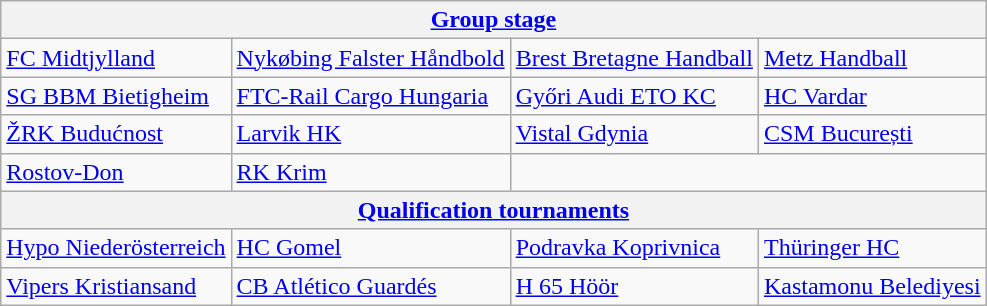<table class="wikitable">
<tr>
<th colspan="4"><a href='#'>Group stage</a></th>
</tr>
<tr>
<td> <a href='#'>FC Midtjylland</a></td>
<td> <a href='#'>Nykøbing Falster Håndbold</a></td>
<td> <a href='#'>Brest Bretagne Handball</a></td>
<td> <a href='#'>Metz Handball</a></td>
</tr>
<tr>
<td> <a href='#'>SG BBM Bietigheim</a></td>
<td> <a href='#'>FTC-Rail Cargo Hungaria</a></td>
<td> <a href='#'>Győri Audi ETO KC</a></td>
<td> <a href='#'>HC Vardar</a></td>
</tr>
<tr>
<td> <a href='#'>ŽRK Budućnost</a></td>
<td> <a href='#'>Larvik HK</a></td>
<td> <a href='#'>Vistal Gdynia</a></td>
<td> <a href='#'>CSM București</a></td>
</tr>
<tr>
<td> <a href='#'>Rostov-Don</a></td>
<td> <a href='#'>RK Krim</a></td>
<td colspan=2></td>
</tr>
<tr>
<th colspan="4"><a href='#'>Qualification tournaments</a></th>
</tr>
<tr>
<td> <a href='#'>Hypo Niederösterreich</a></td>
<td> <a href='#'>HC Gomel</a></td>
<td> <a href='#'>Podravka Koprivnica</a></td>
<td> <a href='#'>Thüringer HC</a></td>
</tr>
<tr>
<td> <a href='#'>Vipers Kristiansand</a></td>
<td> <a href='#'>CB Atlético Guardés</a></td>
<td> <a href='#'>H 65 Höör</a></td>
<td> <a href='#'>Kastamonu Belediyesi</a></td>
</tr>
</table>
